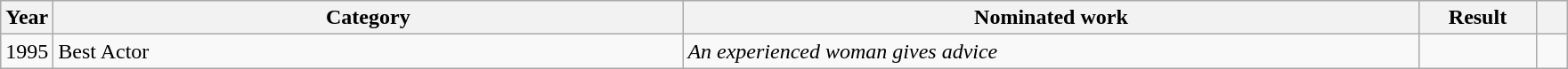<table class=wikitable>
<tr>
<th scope="col" style="width:1em;">Year</th>
<th scope="col" style="width:29em;">Category</th>
<th scope="col" style="width:34em;">Nominated work</th>
<th scope="col" style="width:5em;">Result</th>
<th scope="col" style="width:1em;"></th>
</tr>
<tr>
<td>1995</td>
<td>Best Actor</td>
<td><em>An experienced woman gives advice</em></td>
<td></td>
<td></td>
</tr>
</table>
